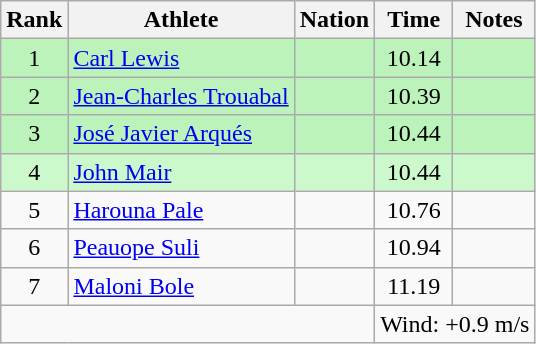<table class="wikitable sortable" style="text-align:center">
<tr>
<th>Rank</th>
<th>Athlete</th>
<th>Nation</th>
<th>Time</th>
<th>Notes</th>
</tr>
<tr style="background:#bbf3bb;">
<td>1</td>
<td align=left><a href='#'>Carl Lewis</a></td>
<td align=left></td>
<td>10.14</td>
<td></td>
</tr>
<tr style="background:#bbf3bb;">
<td>2</td>
<td align=left><a href='#'>Jean-Charles Trouabal</a></td>
<td align=left></td>
<td>10.39</td>
<td></td>
</tr>
<tr style="background:#bbf3bb;">
<td>3</td>
<td align=left><a href='#'>José Javier Arqués</a></td>
<td align=left></td>
<td>10.44</td>
<td></td>
</tr>
<tr style="background:#ccf9cc;">
<td>4</td>
<td align=left><a href='#'>John Mair</a></td>
<td align=left></td>
<td>10.44</td>
<td></td>
</tr>
<tr>
<td>5</td>
<td align=left><a href='#'>Harouna Pale</a></td>
<td align=left></td>
<td>10.76</td>
<td></td>
</tr>
<tr>
<td>6</td>
<td align=left><a href='#'>Peauope Suli</a></td>
<td align=left></td>
<td>10.94</td>
<td></td>
</tr>
<tr>
<td>7</td>
<td align=left><a href='#'>Maloni Bole</a></td>
<td align=left></td>
<td>11.19</td>
<td></td>
</tr>
<tr class="sortbottom">
<td colspan=3></td>
<td colspan="3" style="text-align:left;">Wind: +0.9 m/s</td>
</tr>
</table>
